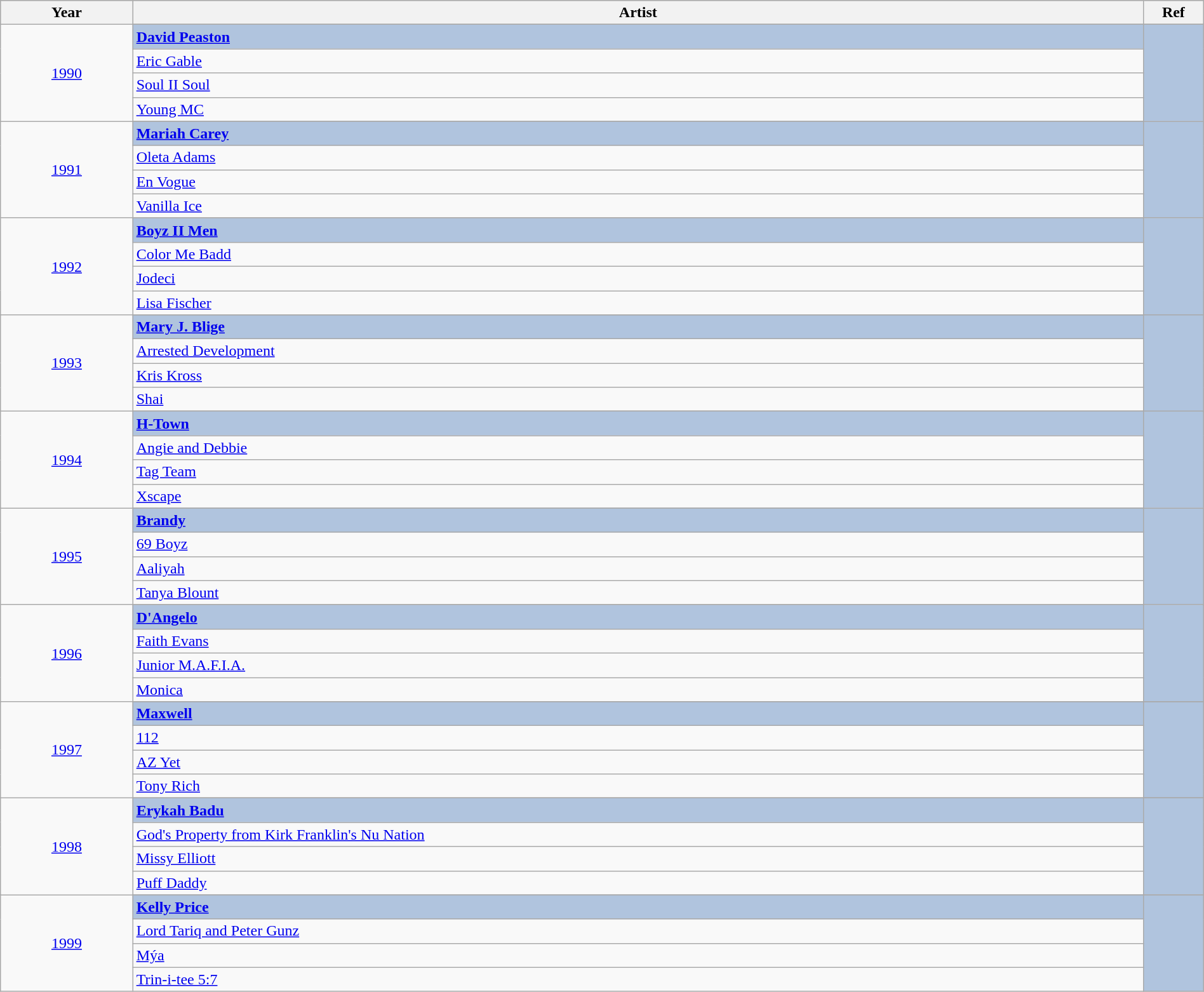<table class="wikitable" style="width:100%;">
<tr style="background:#bebebe;">
<th style="width:11%;">Year</th>
<th style="width:84%;">Artist</th>
<th style="width:5%;">Ref</th>
</tr>
<tr>
<td rowspan="5" align="center"><a href='#'>1990</a></td>
</tr>
<tr style="background:#B0C4DE">
<td><strong><a href='#'>David Peaston</a></strong></td>
<td rowspan="5" align="center"></td>
</tr>
<tr>
<td><a href='#'>Eric Gable</a></td>
</tr>
<tr>
<td><a href='#'>Soul II Soul</a></td>
</tr>
<tr>
<td><a href='#'>Young MC</a></td>
</tr>
<tr>
<td rowspan="5" align="center"><a href='#'>1991</a></td>
</tr>
<tr style="background:#B0C4DE">
<td><strong><a href='#'>Mariah Carey</a></strong></td>
<td rowspan="5" align="center"></td>
</tr>
<tr>
<td><a href='#'>Oleta Adams</a></td>
</tr>
<tr>
<td><a href='#'>En Vogue</a></td>
</tr>
<tr>
<td><a href='#'>Vanilla Ice</a></td>
</tr>
<tr>
<td rowspan="5" align="center"><a href='#'>1992</a></td>
</tr>
<tr style="background:#B0C4DE">
<td><strong><a href='#'>Boyz II Men</a></strong></td>
<td rowspan="5" align="center"></td>
</tr>
<tr>
<td><a href='#'>Color Me Badd</a></td>
</tr>
<tr>
<td><a href='#'>Jodeci</a></td>
</tr>
<tr>
<td><a href='#'>Lisa Fischer</a></td>
</tr>
<tr>
<td rowspan="5" align="center"><a href='#'>1993</a></td>
</tr>
<tr style="background:#B0C4DE">
<td><strong><a href='#'>Mary J. Blige</a></strong></td>
<td rowspan="5" align="center"></td>
</tr>
<tr>
<td><a href='#'>Arrested Development</a></td>
</tr>
<tr>
<td><a href='#'>Kris Kross</a></td>
</tr>
<tr>
<td><a href='#'>Shai</a></td>
</tr>
<tr>
<td rowspan="5" align="center"><a href='#'>1994</a></td>
</tr>
<tr style="background:#B0C4DE">
<td><strong><a href='#'>H-Town</a></strong></td>
<td rowspan="5" align="center"></td>
</tr>
<tr>
<td><a href='#'>Angie and Debbie</a></td>
</tr>
<tr>
<td><a href='#'>Tag Team</a></td>
</tr>
<tr>
<td><a href='#'>Xscape</a></td>
</tr>
<tr>
<td rowspan="5" align="center"><a href='#'>1995</a></td>
</tr>
<tr style="background:#B0C4DE">
<td><strong><a href='#'>Brandy</a></strong></td>
<td rowspan="5" align="center"></td>
</tr>
<tr>
<td><a href='#'>69 Boyz</a></td>
</tr>
<tr>
<td><a href='#'>Aaliyah</a></td>
</tr>
<tr>
<td><a href='#'>Tanya Blount</a></td>
</tr>
<tr>
<td rowspan="5" align="center"><a href='#'>1996</a></td>
</tr>
<tr style="background:#B0C4DE">
<td><strong><a href='#'>D'Angelo</a></strong></td>
<td rowspan="4" align="center"></td>
</tr>
<tr>
<td><a href='#'>Faith Evans</a></td>
</tr>
<tr>
<td><a href='#'>Junior M.A.F.I.A.</a></td>
</tr>
<tr>
<td><a href='#'>Monica</a></td>
</tr>
<tr>
<td rowspan="5" align="center"><a href='#'>1997</a></td>
</tr>
<tr style="background:#B0C4DE">
<td><strong><a href='#'>Maxwell</a></strong></td>
<td rowspan="4" align="center"></td>
</tr>
<tr>
<td><a href='#'>112</a></td>
</tr>
<tr>
<td><a href='#'>AZ Yet</a></td>
</tr>
<tr>
<td><a href='#'>Tony Rich</a></td>
</tr>
<tr>
<td rowspan="5" align="center"><a href='#'>1998</a></td>
</tr>
<tr style="background:#B0C4DE">
<td><strong><a href='#'>Erykah Badu</a></strong></td>
<td rowspan="4" align="center"></td>
</tr>
<tr>
<td><a href='#'>God's Property from Kirk Franklin's Nu Nation</a></td>
</tr>
<tr>
<td><a href='#'>Missy Elliott</a></td>
</tr>
<tr>
<td><a href='#'>Puff Daddy</a></td>
</tr>
<tr>
<td rowspan="5" align="center"><a href='#'>1999</a></td>
</tr>
<tr style="background:#B0C4DE">
<td><strong><a href='#'>Kelly Price</a></strong></td>
<td rowspan="4" align="center"></td>
</tr>
<tr>
<td><a href='#'>Lord Tariq and Peter Gunz</a></td>
</tr>
<tr>
<td><a href='#'>Mýa</a></td>
</tr>
<tr>
<td><a href='#'>Trin-i-tee 5:7</a></td>
</tr>
</table>
